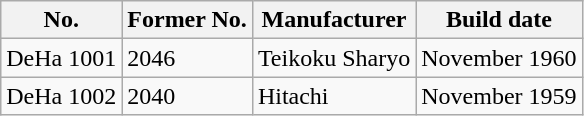<table class="wikitable">
<tr>
<th>No.</th>
<th>Former No.</th>
<th>Manufacturer</th>
<th>Build date</th>
</tr>
<tr>
<td>DeHa 1001</td>
<td>2046</td>
<td>Teikoku Sharyo</td>
<td>November 1960</td>
</tr>
<tr>
<td>DeHa 1002</td>
<td>2040</td>
<td>Hitachi</td>
<td>November 1959</td>
</tr>
</table>
